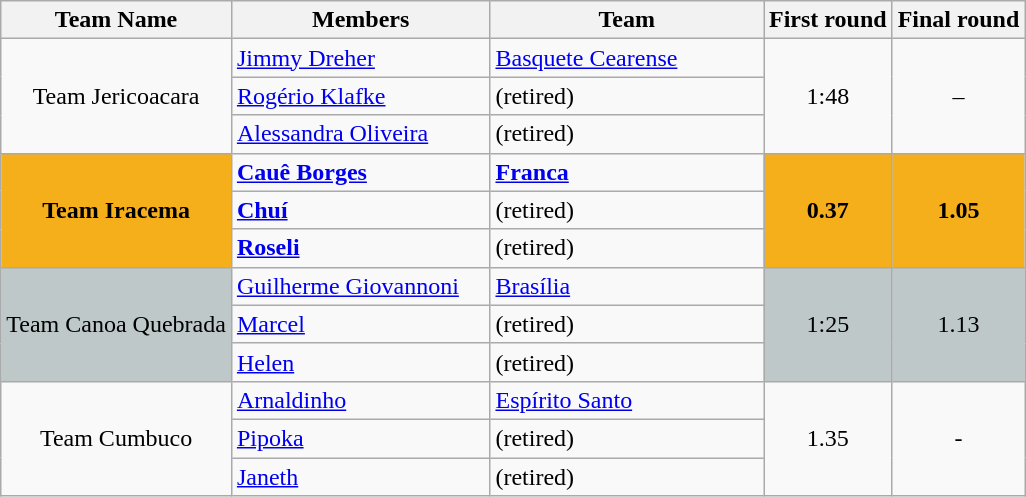<table class="wikitable">
<tr>
<th>Team Name</th>
<th style="width:165px;">Members</th>
<th width=175>Team</th>
<th>First round</th>
<th>Final round</th>
</tr>
<tr>
<td style="text-align:center;" rowspan=" 3">Team Jericoacara</td>
<td><a href='#'>Jimmy Dreher</a></td>
<td><a href='#'>Basquete Cearense</a></td>
<td style="text-align:center;" rowspan="3">1:48</td>
<td style="text-align:center;" rowspan="3">–</td>
</tr>
<tr>
<td><a href='#'>Rogério Klafke</a></td>
<td>(retired)</td>
</tr>
<tr>
<td><a href='#'>Alessandra Oliveira</a></td>
<td>(retired)</td>
</tr>
<tr>
<td style="background:#F5AF1B; text-align:center;" rowspan="3"><strong>Team Iracema</strong></td>
<td><strong><a href='#'>Cauê Borges</a></strong></td>
<td><strong><a href='#'>Franca</a></strong></td>
<td style="background:#F5AF1B;text-align:center;" rowspan="3"><strong>0.37</strong></td>
<td style="background:#F5AF1B; text-align:center;" rowspan="3"><strong>1.05</strong></td>
</tr>
<tr>
<td><strong><a href='#'>Chuí</a></strong></td>
<td>(retired)</td>
</tr>
<tr>
<td><strong><a href='#'>Roseli</a></strong></td>
<td>(retired)</td>
</tr>
<tr>
<td style="background:#BEC8C9; text-align:center;" rowspan="3">Team Canoa Quebrada</td>
<td><a href='#'>Guilherme Giovannoni</a></td>
<td><a href='#'>Brasília</a></td>
<td style="background:#BEC8C9;text-align:center;" rowspan="3">1:25</td>
<td style="background:#BEC8C9; text-align:center;" rowspan="3">1.13</td>
</tr>
<tr>
<td><a href='#'>Marcel</a></td>
<td>(retired)</td>
</tr>
<tr>
<td><a href='#'>Helen</a></td>
<td>(retired)</td>
</tr>
<tr>
<td style="text-align:center;" rowspan="3">Team Cumbuco</td>
<td><a href='#'>Arnaldinho</a></td>
<td><a href='#'>Espírito Santo</a></td>
<td style="text-align:center;" rowspan="3">1.35</td>
<td style="text-align:center;" rowspan="3">-</td>
</tr>
<tr>
<td><a href='#'>Pipoka</a></td>
<td>(retired)</td>
</tr>
<tr>
<td><a href='#'>Janeth</a></td>
<td>(retired)</td>
</tr>
</table>
